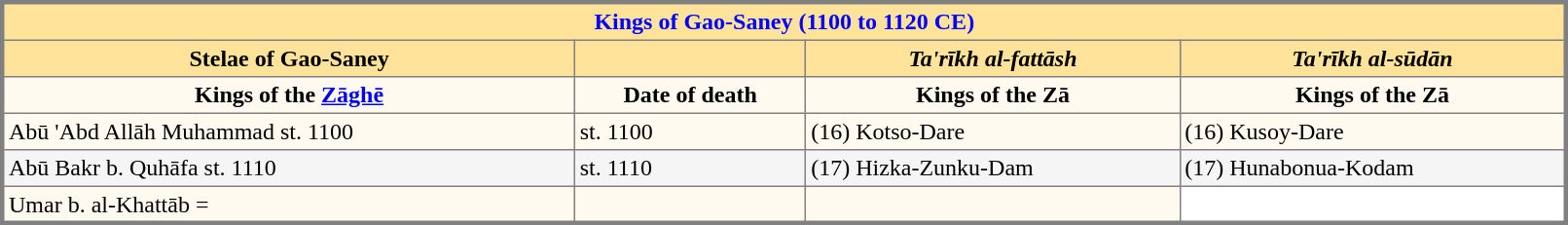<table border="2" cellspacing="0" cellpadding="3" rules="all" width="85%" style="clear:all; margin:3px 0 0em 0em; border-style: solid; border-width: 3px; border-collapse:collapse; empty-cells:show">
<tr>
<td colspan="14" align=center style="background:#FFE39B; color:blue"><strong>Kings of Gao-Saney (1100 to 1120 CE)</strong></td>
</tr>
<tr bgcolor="#FFE39B">
<th>Stelae of Gao-Saney</th>
<th></th>
<th><em>Ta'rīkh al-fattāsh</em></th>
<th><em>Ta'rīkh al-sūdān</em></th>
</tr>
<tr bgcolor="#fffaf0">
<th>Kings of the <a href='#'>Zāghē</a></th>
<th>Date of death</th>
<th>Kings of the Zā</th>
<th>Kings of the Zā</th>
</tr>
<tr bgcolor="#fffaf0">
<td>Abū 'Abd Allāh Muhammad st. 1100</td>
<td>st. 1100</td>
<td>(16) Kotso-Dare</td>
<td>(16) Kusoy-Dare</td>
</tr>
<tr bgcolor="#f5f5f5">
<td>Abū Bakr b. Quhāfa st. 1110</td>
<td>st. 1110</td>
<td>(17) Hizka-Zunku-Dam</td>
<td>(17) Hunabonua-Kodam</td>
</tr>
<tr bgcolor="#fffaf0">
<td>Umar b. al-Khattāb =</td>
<td></td>
<td></td>
</tr>
<tr bgcolor="#fffaf0">
</tr>
<tr --->
</tr>
<tr bgcolor="#f5f5f5">
</tr>
<tr>
</tr>
</table>
